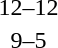<table style="text-align:center">
<tr>
<th width=200></th>
<th width=100></th>
<th width=200></th>
</tr>
<tr>
<td align=right><strong></strong></td>
<td>12–12</td>
<td align=left><strong></strong></td>
</tr>
<tr>
<td align=right><strong></strong></td>
<td>9–5</td>
<td align=left></td>
</tr>
</table>
